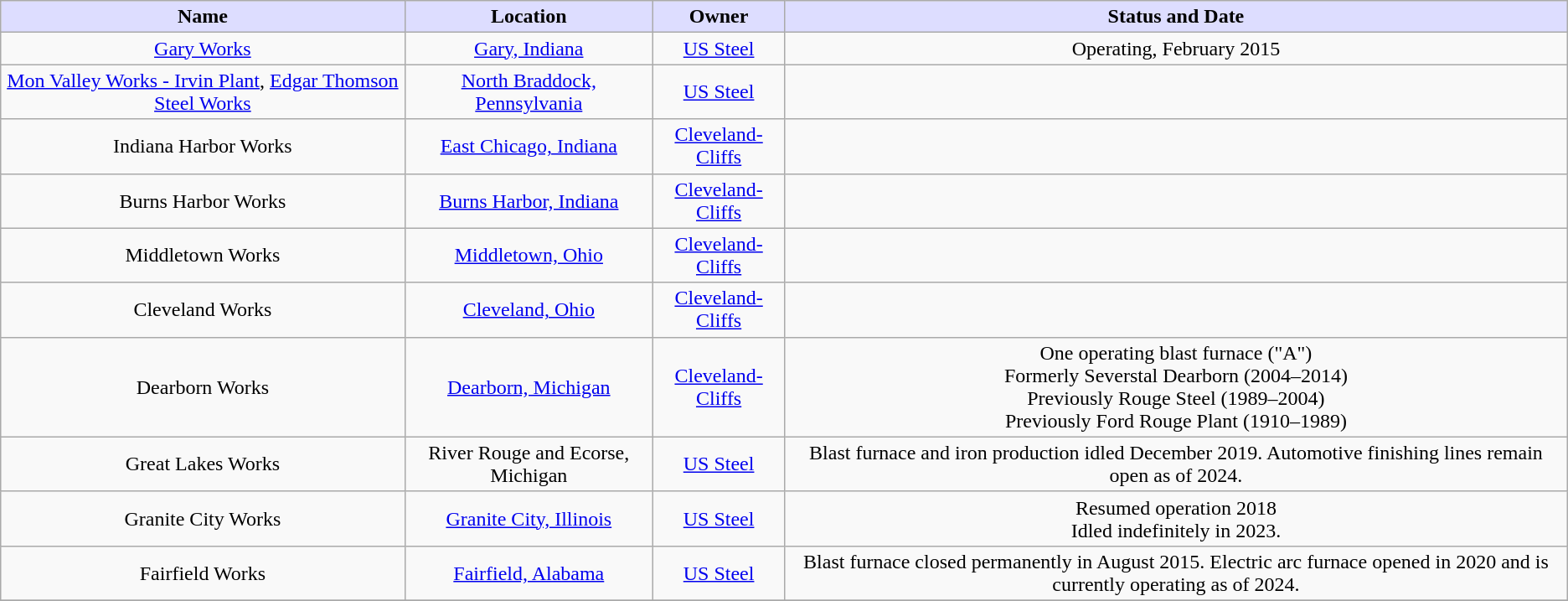<table class="wikitable sortable sortable">
<tr>
<th style="background:#DDDDFF;">Name</th>
<th style="background:#DDDDFF;">Location</th>
<th style="background:#DDDDFF;">Owner</th>
<th style="background:#DDDDFF;">Status and Date</th>
</tr>
<tr>
<td align=center><a href='#'>Gary Works</a></td>
<td align=center><a href='#'>Gary, Indiana</a></td>
<td align=center><a href='#'>US Steel</a></td>
<td align=center>Operating, February 2015</td>
</tr>
<tr>
<td align=center><a href='#'>Mon Valley Works - Irvin Plant</a>, <a href='#'>Edgar Thomson Steel Works</a></td>
<td align=center><a href='#'>North Braddock, Pennsylvania</a></td>
<td align=center><a href='#'>US Steel</a></td>
<td align=center></td>
</tr>
<tr>
<td align=center>Indiana Harbor Works</td>
<td align=center><a href='#'>East Chicago, Indiana</a></td>
<td align=center><a href='#'>Cleveland-Cliffs</a></td>
<td align=center></td>
</tr>
<tr>
<td align=center>Burns Harbor Works</td>
<td align=center><a href='#'>Burns Harbor, Indiana</a></td>
<td align=center><a href='#'>Cleveland-Cliffs</a></td>
<td align=center></td>
</tr>
<tr>
<td align=center>Middletown Works</td>
<td align=center><a href='#'>Middletown, Ohio</a></td>
<td align=center><a href='#'>Cleveland-Cliffs</a></td>
<td align=center></td>
</tr>
<tr>
<td align=center>Cleveland Works</td>
<td align=center><a href='#'>Cleveland, Ohio</a></td>
<td align=center><a href='#'>Cleveland-Cliffs</a></td>
<td align=center></td>
</tr>
<tr>
<td align=center>Dearborn Works</td>
<td align=center><a href='#'>Dearborn, Michigan</a></td>
<td align=center><a href='#'>Cleveland-Cliffs</a></td>
<td align=center>One operating blast furnace ("A")<br>Formerly Severstal Dearborn (2004–2014)<br>Previously Rouge Steel (1989–2004)<br>Previously Ford Rouge Plant (1910–1989)</td>
</tr>
<tr>
<td align=center>Great Lakes Works</td>
<td align=center>River Rouge and Ecorse, Michigan</td>
<td align=center><a href='#'>US Steel</a></td>
<td align=center>Blast furnace and iron production idled December 2019. Automotive finishing lines remain open as of 2024.</td>
</tr>
<tr>
<td align=center>Granite City Works</td>
<td align=center><a href='#'>Granite City, Illinois</a></td>
<td align=center><a href='#'>US Steel</a></td>
<td align=center>Resumed operation 2018 <br>Idled indefinitely in 2023.</td>
</tr>
<tr>
<td align=center>Fairfield Works</td>
<td align=center><a href='#'>Fairfield, Alabama</a></td>
<td align=center><a href='#'>US Steel</a></td>
<td align=center>Blast furnace closed permanently in August 2015. Electric arc furnace opened in 2020 and is currently operating as of 2024.</td>
</tr>
<tr>
</tr>
</table>
